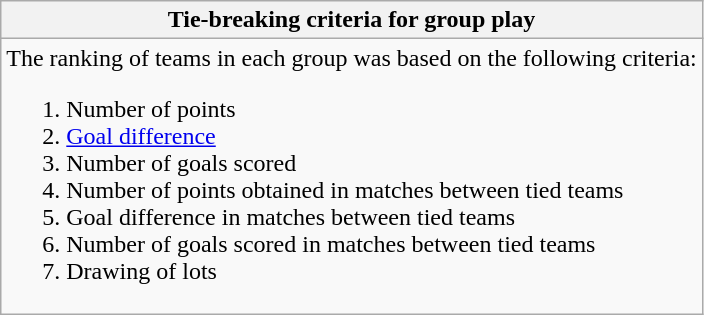<table class="wikitable collapsible collapsed">
<tr>
<th>Tie-breaking criteria for group play</th>
</tr>
<tr>
<td>The ranking of teams in each group was based on the following criteria:<br><ol><li>Number of points</li><li><a href='#'>Goal difference</a></li><li>Number of goals scored</li><li>Number of points obtained in matches between tied teams</li><li>Goal difference in matches between tied teams</li><li>Number of goals scored in matches between tied teams</li><li>Drawing of lots</li></ol></td>
</tr>
</table>
